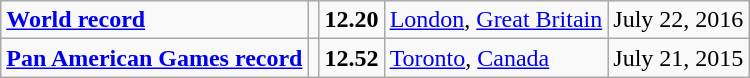<table class="wikitable">
<tr>
<td><strong><a href='#'>World record</a></strong></td>
<td></td>
<td><strong>12.20</strong></td>
<td><a href='#'>London</a>, <a href='#'>Great Britain</a></td>
<td>July 22, 2016</td>
</tr>
<tr>
<td><strong><a href='#'>Pan American Games record</a></strong></td>
<td></td>
<td><strong>12.52</strong></td>
<td><a href='#'>Toronto</a>, <a href='#'>Canada</a></td>
<td>July 21, 2015</td>
</tr>
</table>
